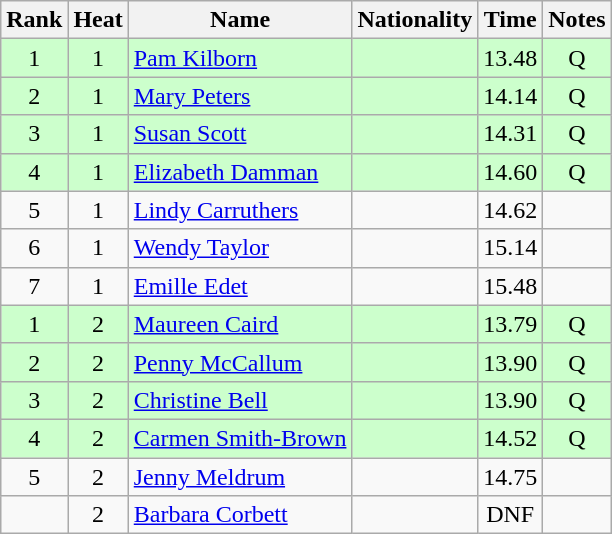<table class="wikitable sortable" style="text-align:center;">
<tr>
<th scope=col>Rank</th>
<th scope=col>Heat</th>
<th scope=col>Name</th>
<th scope=col>Nationality</th>
<th scope=col>Time</th>
<th scope=col>Notes</th>
</tr>
<tr style="background-color: #ccffcc;">
<td>1</td>
<td>1</td>
<td style="text-align:left;"><a href='#'>Pam Kilborn</a></td>
<td style="text-align:left;"></td>
<td>13.48</td>
<td>Q</td>
</tr>
<tr style="background-color: #ccffcc;">
<td>2</td>
<td>1</td>
<td style="text-align:left;"><a href='#'>Mary Peters</a></td>
<td style="text-align:left;"></td>
<td>14.14</td>
<td>Q</td>
</tr>
<tr style="background-color: #ccffcc;">
<td>3</td>
<td>1</td>
<td style="text-align:left;"><a href='#'>Susan Scott</a></td>
<td style="text-align:left;"></td>
<td>14.31</td>
<td>Q</td>
</tr>
<tr style="background-color: #ccffcc;">
<td>4</td>
<td>1</td>
<td style="text-align:left;"><a href='#'>Elizabeth Damman</a></td>
<td style="text-align:left;"></td>
<td>14.60</td>
<td>Q</td>
</tr>
<tr>
<td>5</td>
<td>1</td>
<td style="text-align:left;"><a href='#'>Lindy Carruthers</a></td>
<td style="text-align:left;"></td>
<td>14.62</td>
<td></td>
</tr>
<tr>
<td>6</td>
<td>1</td>
<td style="text-align:left;"><a href='#'>Wendy Taylor</a></td>
<td style="text-align:left;"></td>
<td>15.14</td>
<td></td>
</tr>
<tr>
<td>7</td>
<td>1</td>
<td style="text-align:left;"><a href='#'>Emille Edet</a></td>
<td style="text-align:left;"></td>
<td>15.48</td>
<td></td>
</tr>
<tr style="background-color: #ccffcc;">
<td>1</td>
<td>2</td>
<td style="text-align:left;"><a href='#'>Maureen Caird</a></td>
<td style="text-align:left;"></td>
<td>13.79</td>
<td>Q</td>
</tr>
<tr style="background-color: #ccffcc;">
<td>2</td>
<td>2</td>
<td style="text-align:left;"><a href='#'>Penny McCallum</a></td>
<td style="text-align:left;"></td>
<td>13.90</td>
<td>Q</td>
</tr>
<tr style="background-color: #ccffcc;">
<td>3</td>
<td>2</td>
<td style="text-align:left;"><a href='#'>Christine Bell</a></td>
<td style="text-align:left;"></td>
<td>13.90</td>
<td>Q</td>
</tr>
<tr style="background-color: #ccffcc;">
<td>4</td>
<td>2</td>
<td style="text-align:left;"><a href='#'>Carmen Smith-Brown</a></td>
<td style="text-align:left;"></td>
<td>14.52</td>
<td>Q</td>
</tr>
<tr>
<td>5</td>
<td>2</td>
<td style="text-align:left;"><a href='#'>Jenny Meldrum</a></td>
<td style="text-align:left;"></td>
<td>14.75</td>
<td></td>
</tr>
<tr>
<td data-sort-value="9"></td>
<td>2</td>
<td style="text-align:left;"><a href='#'>Barbara Corbett</a></td>
<td style="text-align:left;"></td>
<td data-sort-value="99.9">DNF</td>
<td></td>
</tr>
</table>
